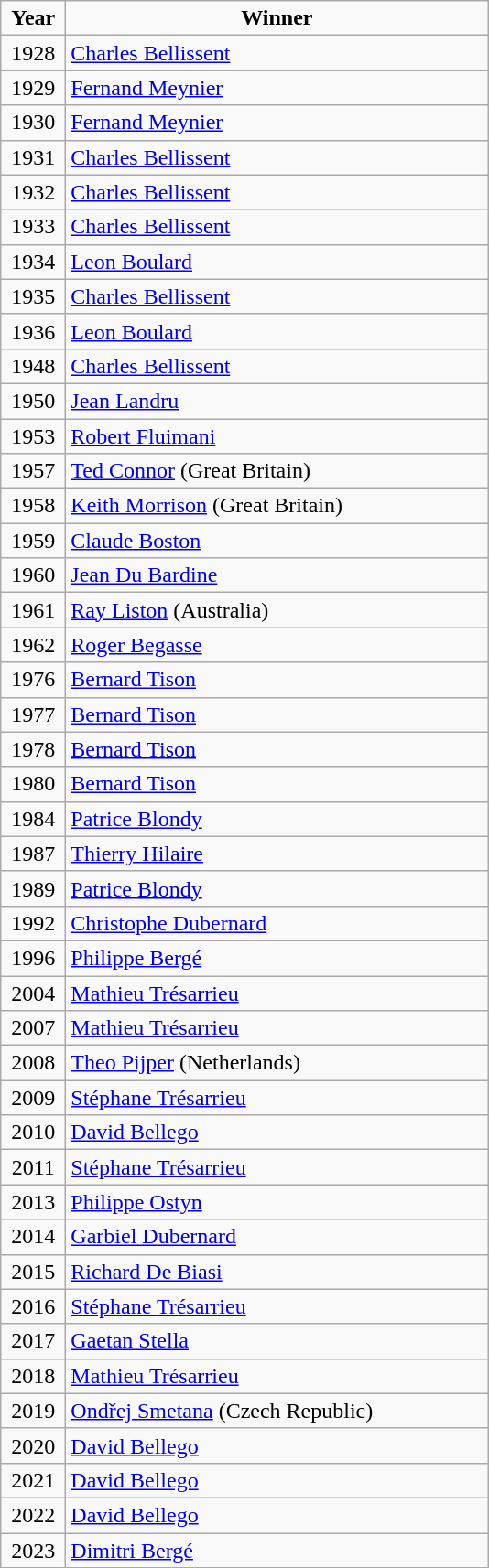<table class="wikitable">
<tr align=center>
<td width=40px  ><strong>Year</strong></td>
<td width=300px ><strong>Winner</strong></td>
</tr>
<tr>
<td align=center>1928</td>
<td><a href='#'>Charles Bellissent</a></td>
</tr>
<tr>
<td align=center>1929</td>
<td><a href='#'>Fernand Meynier</a></td>
</tr>
<tr>
<td align=center>1930</td>
<td><a href='#'>Fernand Meynier</a></td>
</tr>
<tr>
<td align=center>1931</td>
<td><a href='#'>Charles Bellissent</a></td>
</tr>
<tr>
<td align=center>1932</td>
<td><a href='#'>Charles Bellissent</a></td>
</tr>
<tr>
<td align=center>1933</td>
<td><a href='#'>Charles Bellissent</a></td>
</tr>
<tr>
<td align=center>1934</td>
<td><a href='#'>Leon Boulard</a></td>
</tr>
<tr>
<td align=center>1935</td>
<td><a href='#'>Charles Bellissent</a></td>
</tr>
<tr>
<td align=center>1936</td>
<td><a href='#'>Leon Boulard</a></td>
</tr>
<tr>
<td align=center>1948</td>
<td><a href='#'>Charles Bellissent</a></td>
</tr>
<tr>
<td align=center>1950</td>
<td><a href='#'>Jean Landru</a></td>
</tr>
<tr>
<td align=center>1953</td>
<td><a href='#'>Robert Fluimani</a></td>
</tr>
<tr>
<td align=center>1957</td>
<td><a href='#'>Ted Connor</a> (Great Britain)</td>
</tr>
<tr>
<td align=center>1958</td>
<td><a href='#'>Keith Morrison</a> (Great Britain)</td>
</tr>
<tr>
<td align=center>1959</td>
<td><a href='#'>Claude Boston</a></td>
</tr>
<tr>
<td align=center>1960</td>
<td><a href='#'>Jean Du Bardine</a></td>
</tr>
<tr>
<td align=center>1961</td>
<td><a href='#'>Ray Liston</a> (Australia)</td>
</tr>
<tr>
<td align=center>1962</td>
<td><a href='#'>Roger Begasse</a></td>
</tr>
<tr>
<td align=center>1976</td>
<td><a href='#'>Bernard Tison</a></td>
</tr>
<tr>
<td align=center>1977</td>
<td><a href='#'>Bernard Tison</a></td>
</tr>
<tr>
<td align=center>1978</td>
<td><a href='#'>Bernard Tison</a></td>
</tr>
<tr>
<td align=center>1980</td>
<td><a href='#'>Bernard Tison</a></td>
</tr>
<tr>
<td align=center>1984</td>
<td><a href='#'>Patrice Blondy</a></td>
</tr>
<tr>
<td align=center>1987</td>
<td><a href='#'>Thierry Hilaire</a></td>
</tr>
<tr>
<td align=center>1989</td>
<td><a href='#'>Patrice Blondy</a></td>
</tr>
<tr>
<td align=center>1992</td>
<td><a href='#'>Christophe Dubernard</a></td>
</tr>
<tr>
<td align=center>1996</td>
<td><a href='#'>Philippe Bergé</a></td>
</tr>
<tr>
<td align=center>2004</td>
<td><a href='#'>Mathieu Trésarrieu</a></td>
</tr>
<tr>
<td align=center>2007</td>
<td><a href='#'>Mathieu Trésarrieu</a></td>
</tr>
<tr>
<td align=center>2008</td>
<td><a href='#'>Theo Pijper</a> (Netherlands)</td>
</tr>
<tr>
<td align=center>2009</td>
<td><a href='#'>Stéphane Trésarrieu</a></td>
</tr>
<tr>
<td align=center>2010</td>
<td><a href='#'>David Bellego</a></td>
</tr>
<tr>
<td align=center>2011</td>
<td><a href='#'>Stéphane Trésarrieu</a></td>
</tr>
<tr>
<td align=center>2013</td>
<td><a href='#'>Philippe Ostyn</a></td>
</tr>
<tr>
<td align=center>2014</td>
<td><a href='#'>Garbiel Dubernard</a></td>
</tr>
<tr>
<td align=center>2015</td>
<td><a href='#'>Richard De Biasi</a></td>
</tr>
<tr>
<td align=center>2016</td>
<td><a href='#'>Stéphane Trésarrieu</a></td>
</tr>
<tr>
<td align=center>2017</td>
<td><a href='#'>Gaetan Stella</a></td>
</tr>
<tr>
<td align=center>2018</td>
<td><a href='#'>Mathieu Trésarrieu</a></td>
</tr>
<tr>
<td align=center>2019</td>
<td><a href='#'>Ondřej Smetana</a> (Czech Republic)</td>
</tr>
<tr>
<td align=center>2020</td>
<td><a href='#'>David Bellego</a></td>
</tr>
<tr>
<td align=center>2021</td>
<td><a href='#'>David Bellego</a></td>
</tr>
<tr>
<td align=center>2022</td>
<td><a href='#'>David Bellego</a></td>
</tr>
<tr>
<td align=center>2023</td>
<td><a href='#'>Dimitri Bergé</a></td>
</tr>
</table>
